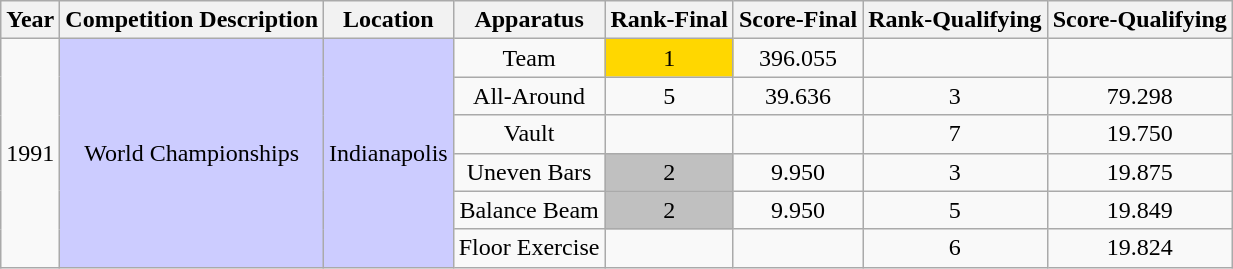<table class="wikitable" style="text-align:center">
<tr>
<th>Year</th>
<th>Competition Description</th>
<th>Location</th>
<th>Apparatus</th>
<th>Rank-Final</th>
<th>Score-Final</th>
<th>Rank-Qualifying</th>
<th>Score-Qualifying</th>
</tr>
<tr>
<td rowspan=6>1991</td>
<td bgcolor=#CCCCFF rowspan=6>World Championships</td>
<td bgcolor=#CCCCFF rowspan=6>Indianapolis</td>
<td>Team</td>
<td bgcolor=gold>1</td>
<td>396.055</td>
<td></td>
<td></td>
</tr>
<tr>
<td>All-Around</td>
<td>5</td>
<td>39.636</td>
<td>3</td>
<td>79.298</td>
</tr>
<tr>
<td>Vault</td>
<td></td>
<td></td>
<td>7</td>
<td>19.750</td>
</tr>
<tr>
<td>Uneven Bars</td>
<td bgcolor=silver>2</td>
<td>9.950</td>
<td>3</td>
<td>19.875</td>
</tr>
<tr>
<td>Balance Beam</td>
<td bgcolor=silver>2</td>
<td>9.950</td>
<td>5</td>
<td>19.849</td>
</tr>
<tr>
<td>Floor Exercise</td>
<td></td>
<td></td>
<td>6</td>
<td>19.824</td>
</tr>
</table>
